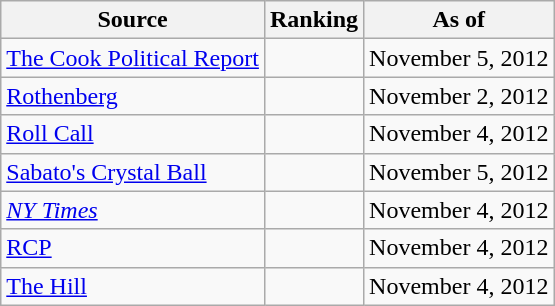<table class="wikitable" style="text-align:center">
<tr>
<th>Source</th>
<th>Ranking</th>
<th>As of</th>
</tr>
<tr>
<td align=left><a href='#'>The Cook Political Report</a></td>
<td></td>
<td>November 5, 2012</td>
</tr>
<tr>
<td align=left><a href='#'>Rothenberg</a></td>
<td></td>
<td>November 2, 2012</td>
</tr>
<tr>
<td align=left><a href='#'>Roll Call</a></td>
<td></td>
<td>November 4, 2012</td>
</tr>
<tr>
<td align=left><a href='#'>Sabato's Crystal Ball</a></td>
<td></td>
<td>November 5, 2012</td>
</tr>
<tr>
<td align=left><a href='#'><em>NY Times</em></a></td>
<td></td>
<td>November 4, 2012</td>
</tr>
<tr>
<td align="left"><a href='#'>RCP</a></td>
<td></td>
<td>November 4, 2012</td>
</tr>
<tr>
<td align=left><a href='#'>The Hill</a></td>
<td></td>
<td>November 4, 2012</td>
</tr>
</table>
